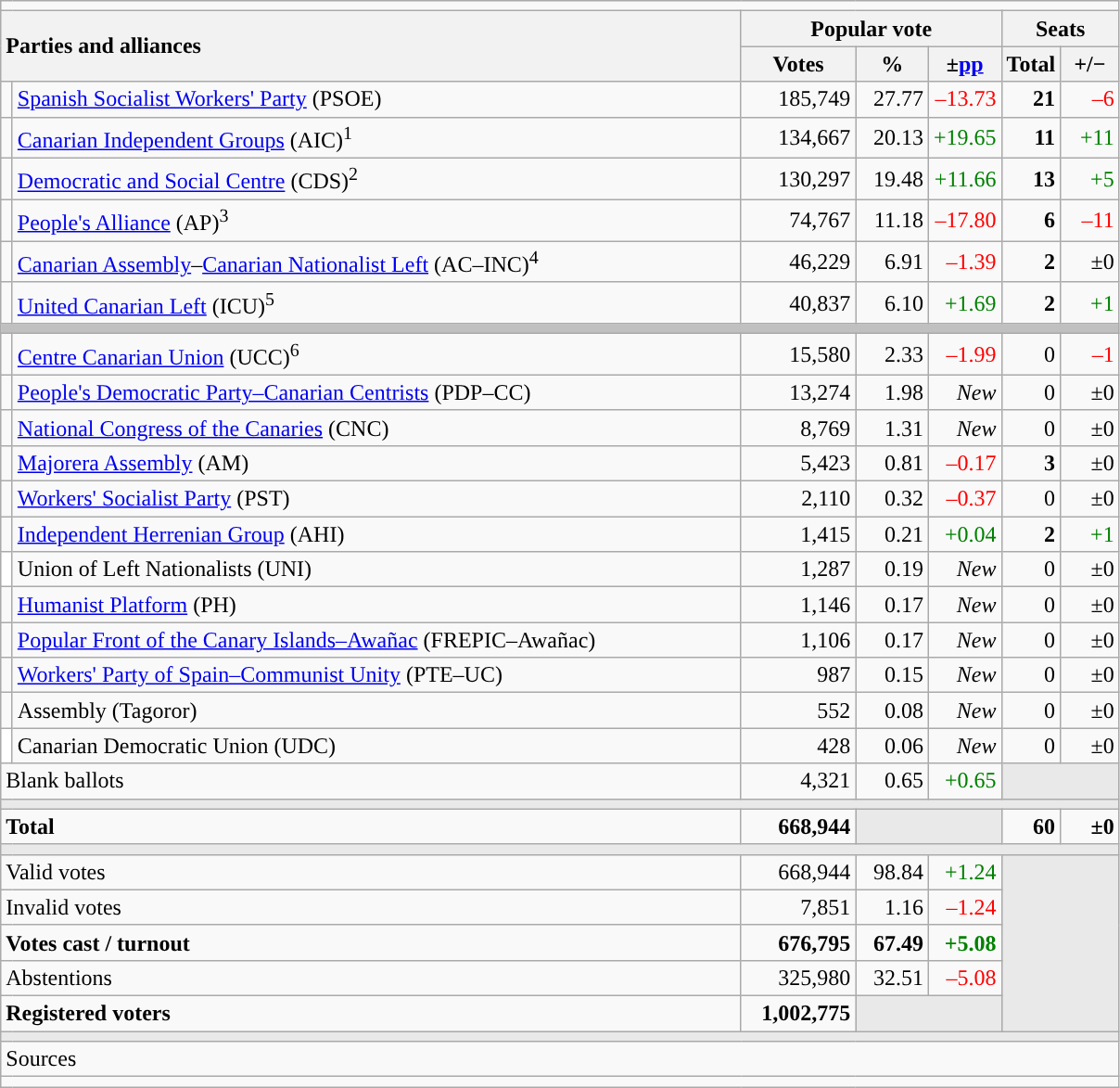<table class="wikitable" style="text-align:right;">
<tr>
<td colspan="7"></td>
</tr>
<tr>
<th style="text-align:left;" rowspan="2" colspan="2" width="525">Parties and alliances</th>
<th colspan="3">Popular vote</th>
<th colspan="2">Seats</th>
</tr>
<tr>
<th width="75">Votes</th>
<th width="45">%</th>
<th width="45">±<a href='#'>pp</a></th>
<th width="35">Total</th>
<th width="35">+/−</th>
</tr>
<tr>
<td width="1" style="color:inherit;background:"></td>
<td align="left"><a href='#'>Spanish Socialist Workers' Party</a> (PSOE)</td>
<td>185,749</td>
<td>27.77</td>
<td style="color:red;">–13.73</td>
<td><strong>21</strong></td>
<td style="color:red;">–6</td>
</tr>
<tr>
<td style="color:inherit;background:"></td>
<td align="left"><a href='#'>Canarian Independent Groups</a> (AIC)<sup>1</sup></td>
<td>134,667</td>
<td>20.13</td>
<td style="color:green;">+19.65</td>
<td><strong>11</strong></td>
<td style="color:green;">+11</td>
</tr>
<tr>
<td style="color:inherit;background:"></td>
<td align="left"><a href='#'>Democratic and Social Centre</a> (CDS)<sup>2</sup></td>
<td>130,297</td>
<td>19.48</td>
<td style="color:green;">+11.66</td>
<td><strong>13</strong></td>
<td style="color:green;">+5</td>
</tr>
<tr>
<td style="color:inherit;background:"></td>
<td align="left"><a href='#'>People's Alliance</a> (AP)<sup>3</sup></td>
<td>74,767</td>
<td>11.18</td>
<td style="color:red;">–17.80</td>
<td><strong>6</strong></td>
<td style="color:red;">–11</td>
</tr>
<tr>
<td style="color:inherit;background:"></td>
<td align="left"><a href='#'>Canarian Assembly</a>–<a href='#'>Canarian Nationalist Left</a> (AC–INC)<sup>4</sup></td>
<td>46,229</td>
<td>6.91</td>
<td style="color:red;">–1.39</td>
<td><strong>2</strong></td>
<td>±0</td>
</tr>
<tr>
<td style="color:inherit;background:"></td>
<td align="left"><a href='#'>United Canarian Left</a> (ICU)<sup>5</sup></td>
<td>40,837</td>
<td>6.10</td>
<td style="color:green;">+1.69</td>
<td><strong>2</strong></td>
<td style="color:green;">+1</td>
</tr>
<tr>
<td colspan="7" bgcolor="#C0C0C0"></td>
</tr>
<tr>
<td style="color:inherit;background:"></td>
<td align="left"><a href='#'>Centre Canarian Union</a> (UCC)<sup>6</sup></td>
<td>15,580</td>
<td>2.33</td>
<td style="color:red;">–1.99</td>
<td>0</td>
<td style="color:red;">–1</td>
</tr>
<tr>
<td style="color:inherit;background:"></td>
<td align="left"><a href='#'>People's Democratic Party–Canarian Centrists</a> (PDP–CC)</td>
<td>13,274</td>
<td>1.98</td>
<td><em>New</em></td>
<td>0</td>
<td>±0</td>
</tr>
<tr>
<td style="color:inherit;background:"></td>
<td align="left"><a href='#'>National Congress of the Canaries</a> (CNC)</td>
<td>8,769</td>
<td>1.31</td>
<td><em>New</em></td>
<td>0</td>
<td>±0</td>
</tr>
<tr>
<td style="color:inherit;background:"></td>
<td align="left"><a href='#'>Majorera Assembly</a> (AM)</td>
<td>5,423</td>
<td>0.81</td>
<td style="color:red;">–0.17</td>
<td><strong>3</strong></td>
<td>±0</td>
</tr>
<tr>
<td style="color:inherit;background:"></td>
<td align="left"><a href='#'>Workers' Socialist Party</a> (PST)</td>
<td>2,110</td>
<td>0.32</td>
<td style="color:red;">–0.37</td>
<td>0</td>
<td>±0</td>
</tr>
<tr>
<td style="color:inherit;background:"></td>
<td align="left"><a href='#'>Independent Herrenian Group</a> (AHI)</td>
<td>1,415</td>
<td>0.21</td>
<td style="color:green;">+0.04</td>
<td><strong>2</strong></td>
<td style="color:green;">+1</td>
</tr>
<tr>
<td bgcolor="white"></td>
<td align="left">Union of Left Nationalists (UNI)</td>
<td>1,287</td>
<td>0.19</td>
<td><em>New</em></td>
<td>0</td>
<td>±0</td>
</tr>
<tr>
<td style="color:inherit;background:"></td>
<td align="left"><a href='#'>Humanist Platform</a> (PH)</td>
<td>1,146</td>
<td>0.17</td>
<td><em>New</em></td>
<td>0</td>
<td>±0</td>
</tr>
<tr>
<td style="color:inherit;background:"></td>
<td align="left"><a href='#'>Popular Front of the Canary Islands–Awañac</a> (FREPIC–Awañac)</td>
<td>1,106</td>
<td>0.17</td>
<td><em>New</em></td>
<td>0</td>
<td>±0</td>
</tr>
<tr>
<td style="color:inherit;background:"></td>
<td align="left"><a href='#'>Workers' Party of Spain–Communist Unity</a> (PTE–UC)</td>
<td>987</td>
<td>0.15</td>
<td><em>New</em></td>
<td>0</td>
<td>±0</td>
</tr>
<tr>
<td style="color:inherit;background:"></td>
<td align="left">Assembly (Tagoror)</td>
<td>552</td>
<td>0.08</td>
<td><em>New</em></td>
<td>0</td>
<td>±0</td>
</tr>
<tr>
<td bgcolor="white"></td>
<td align="left">Canarian Democratic Union (UDC)</td>
<td>428</td>
<td>0.06</td>
<td><em>New</em></td>
<td>0</td>
<td>±0</td>
</tr>
<tr>
<td align="left" colspan="2">Blank ballots</td>
<td>4,321</td>
<td>0.65</td>
<td style="color:green;">+0.65</td>
<td bgcolor="#E9E9E9" colspan="2"></td>
</tr>
<tr>
<td colspan="7" bgcolor="#E9E9E9"></td>
</tr>
<tr style="font-weight:bold;">
<td align="left" colspan="2">Total</td>
<td>668,944</td>
<td bgcolor="#E9E9E9" colspan="2"></td>
<td>60</td>
<td>±0</td>
</tr>
<tr>
<td colspan="7" bgcolor="#E9E9E9"></td>
</tr>
<tr>
<td align="left" colspan="2">Valid votes</td>
<td>668,944</td>
<td>98.84</td>
<td style="color:green;">+1.24</td>
<td bgcolor="#E9E9E9" colspan="2" rowspan="5"></td>
</tr>
<tr>
<td align="left" colspan="2">Invalid votes</td>
<td>7,851</td>
<td>1.16</td>
<td style="color:red;">–1.24</td>
</tr>
<tr style="font-weight:bold;">
<td align="left" colspan="2">Votes cast / turnout</td>
<td>676,795</td>
<td>67.49</td>
<td style="color:green;">+5.08</td>
</tr>
<tr>
<td align="left" colspan="2">Abstentions</td>
<td>325,980</td>
<td>32.51</td>
<td style="color:red;">–5.08</td>
</tr>
<tr style="font-weight:bold;">
<td align="left" colspan="2">Registered voters</td>
<td>1,002,775</td>
<td bgcolor="#E9E9E9" colspan="2"></td>
</tr>
<tr>
<td colspan="7" bgcolor="#E9E9E9"></td>
</tr>
<tr>
<td align="left" colspan="7">Sources</td>
</tr>
<tr>
<td colspan="7" style="text-align:left; max-width:790px;"></td>
</tr>
</table>
